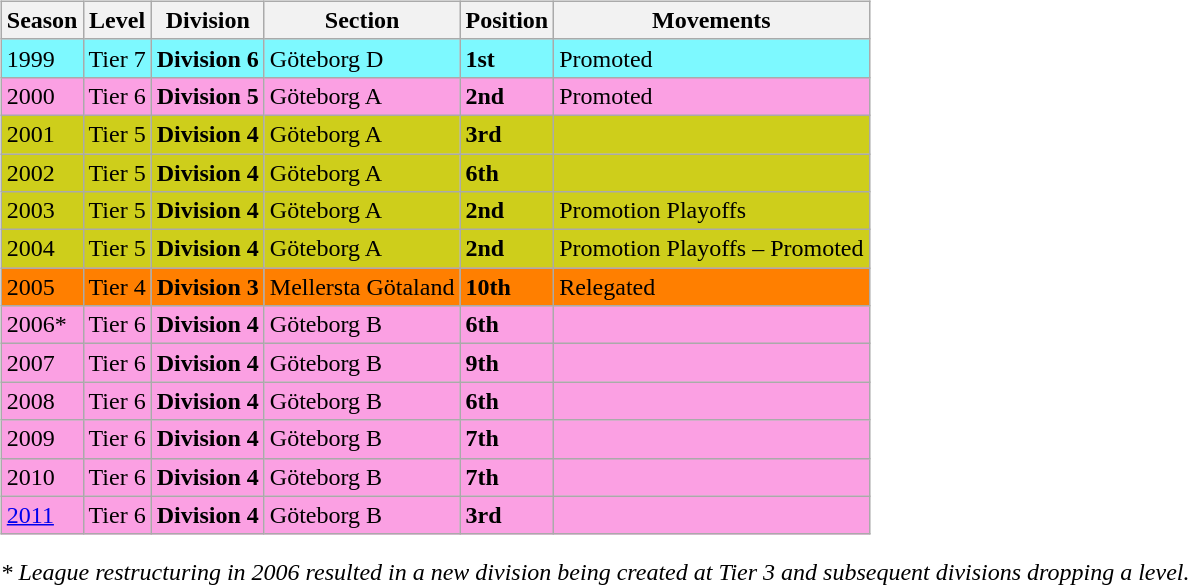<table>
<tr>
<td valign="top" width=0%><br><table class="wikitable">
<tr style="background:#f0f6fa;">
<th><strong>Season</strong></th>
<th><strong>Level</strong></th>
<th><strong>Division</strong></th>
<th><strong>Section</strong></th>
<th><strong>Position</strong></th>
<th><strong>Movements</strong></th>
</tr>
<tr>
<td style="background:#7DF9FF;">1999</td>
<td style="background:#7DF9FF;">Tier 7</td>
<td style="background:#7DF9FF;"><strong>Division 6</strong></td>
<td style="background:#7DF9FF;">Göteborg D</td>
<td style="background:#7DF9FF;"><strong>1st</strong></td>
<td style="background:#7DF9FF;">Promoted</td>
</tr>
<tr>
<td style="background:#FBA0E3;">2000</td>
<td style="background:#FBA0E3;">Tier 6</td>
<td style="background:#FBA0E3;"><strong>Division 5</strong></td>
<td style="background:#FBA0E3;">Göteborg A</td>
<td style="background:#FBA0E3;"><strong>2nd</strong></td>
<td style="background:#FBA0E3;">Promoted</td>
</tr>
<tr>
<td style="background:#CECE1B;">2001</td>
<td style="background:#CECE1B;">Tier 5</td>
<td style="background:#CECE1B;"><strong>Division 4</strong></td>
<td style="background:#CECE1B;">Göteborg A</td>
<td style="background:#CECE1B;"><strong>3rd</strong></td>
<td style="background:#CECE1B;"></td>
</tr>
<tr>
<td style="background:#CECE1B;">2002</td>
<td style="background:#CECE1B;">Tier 5</td>
<td style="background:#CECE1B;"><strong>Division 4</strong></td>
<td style="background:#CECE1B;">Göteborg A</td>
<td style="background:#CECE1B;"><strong>6th</strong></td>
<td style="background:#CECE1B;"></td>
</tr>
<tr>
<td style="background:#CECE1B;">2003</td>
<td style="background:#CECE1B;">Tier 5</td>
<td style="background:#CECE1B;"><strong>Division 4</strong></td>
<td style="background:#CECE1B;">Göteborg A</td>
<td style="background:#CECE1B;"><strong>2nd</strong></td>
<td style="background:#CECE1B;">Promotion Playoffs</td>
</tr>
<tr>
<td style="background:#CECE1B;">2004</td>
<td style="background:#CECE1B;">Tier 5</td>
<td style="background:#CECE1B;"><strong>Division 4</strong></td>
<td style="background:#CECE1B;">Göteborg A</td>
<td style="background:#CECE1B;"><strong>2nd</strong></td>
<td style="background:#CECE1B;">Promotion Playoffs – Promoted</td>
</tr>
<tr>
<td style="background:#FF7F00;">2005</td>
<td style="background:#FF7F00;">Tier 4</td>
<td style="background:#FF7F00;"><strong>Division 3</strong></td>
<td style="background:#FF7F00;">Mellersta Götaland</td>
<td style="background:#FF7F00;"><strong>10th</strong></td>
<td style="background:#FF7F00;">Relegated</td>
</tr>
<tr>
<td style="background:#FBA0E3;">2006*</td>
<td style="background:#FBA0E3;">Tier 6</td>
<td style="background:#FBA0E3;"><strong>Division 4</strong></td>
<td style="background:#FBA0E3;">Göteborg B</td>
<td style="background:#FBA0E3;"><strong>6th</strong></td>
<td style="background:#FBA0E3;"></td>
</tr>
<tr>
<td style="background:#FBA0E3;">2007</td>
<td style="background:#FBA0E3;">Tier 6</td>
<td style="background:#FBA0E3;"><strong>Division 4</strong></td>
<td style="background:#FBA0E3;">Göteborg B</td>
<td style="background:#FBA0E3;"><strong>9th</strong></td>
<td style="background:#FBA0E3;"></td>
</tr>
<tr>
<td style="background:#FBA0E3;">2008</td>
<td style="background:#FBA0E3;">Tier 6</td>
<td style="background:#FBA0E3;"><strong>Division 4</strong></td>
<td style="background:#FBA0E3;">Göteborg B</td>
<td style="background:#FBA0E3;"><strong>6th</strong></td>
<td style="background:#FBA0E3;"></td>
</tr>
<tr>
<td style="background:#FBA0E3;">2009</td>
<td style="background:#FBA0E3;">Tier 6</td>
<td style="background:#FBA0E3;"><strong>Division 4</strong></td>
<td style="background:#FBA0E3;">Göteborg B</td>
<td style="background:#FBA0E3;"><strong>7th</strong></td>
<td style="background:#FBA0E3;"></td>
</tr>
<tr>
<td style="background:#FBA0E3;">2010</td>
<td style="background:#FBA0E3;">Tier 6</td>
<td style="background:#FBA0E3;"><strong>Division 4</strong></td>
<td style="background:#FBA0E3;">Göteborg B</td>
<td style="background:#FBA0E3;"><strong>7th</strong></td>
<td style="background:#FBA0E3;"></td>
</tr>
<tr>
<td style="background:#FBA0E3;"><a href='#'>2011</a></td>
<td style="background:#FBA0E3;">Tier 6</td>
<td style="background:#FBA0E3;"><strong>Division 4</strong></td>
<td style="background:#FBA0E3;">Göteborg B</td>
<td style="background:#FBA0E3;"><strong>3rd</strong></td>
<td style="background:#FBA0E3;"></td>
</tr>
</table>
<em>* League restructuring in 2006 resulted in a new division being created at Tier 3 and subsequent divisions dropping a level.</em>


</td>
</tr>
</table>
